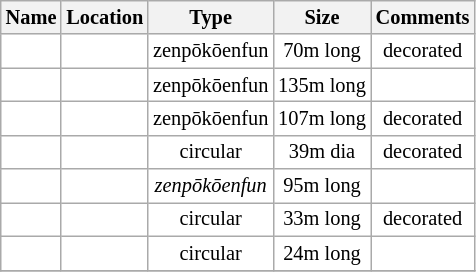<table class="wikitable" style="text-align:center;background:#ffffff;white-space:nowrap;font-size:85%">
<tr>
<th>Name</th>
<th>Location</th>
<th>Type</th>
<th>Size</th>
<th>Comments</th>
</tr>
<tr>
<td></td>
<td></td>
<td>zenpōkōenfun</td>
<td>70m long</td>
<td>decorated</td>
</tr>
<tr>
<td></td>
<td></td>
<td>zenpōkōenfun</td>
<td>135m long</td>
<td></td>
</tr>
<tr>
<td></td>
<td></td>
<td>zenpōkōenfun</td>
<td>107m long</td>
<td>decorated</td>
</tr>
<tr>
<td></td>
<td></td>
<td>circular</td>
<td>39m dia</td>
<td>decorated</td>
</tr>
<tr>
<td></td>
<td></td>
<td><em>zenpōkōenfun</em></td>
<td>95m long</td>
<td></td>
</tr>
<tr>
<td></td>
<td></td>
<td>circular</td>
<td>33m long</td>
<td>decorated</td>
</tr>
<tr>
<td></td>
<td></td>
<td>circular</td>
<td>24m long</td>
<td></td>
</tr>
<tr>
</tr>
</table>
